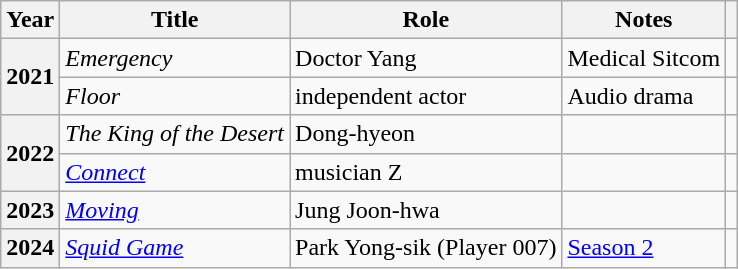<table class="wikitable sortable plainrowheaders">
<tr>
<th scope="col">Year</th>
<th scope="col">Title</th>
<th scope="col">Role</th>
<th scope="col">Notes</th>
<th scope="col" class="unsortable"></th>
</tr>
<tr>
<th scope="row"rowspan=2>2021</th>
<td><em>Emergency</em></td>
<td>Doctor Yang</td>
<td>Medical Sitcom</td>
<td></td>
</tr>
<tr>
<td><em>Floor</em></td>
<td>independent actor</td>
<td>Audio drama</td>
<td></td>
</tr>
<tr>
<th rowspan="2" scope="row">2022</th>
<td><em>The King of the Desert</em></td>
<td>Dong-hyeon</td>
<td></td>
<td></td>
</tr>
<tr>
<td><em><a href='#'>Connect</a></em></td>
<td>musician Z</td>
<td></td>
<td></td>
</tr>
<tr>
<th scope="row">2023</th>
<td><em><a href='#'>Moving</a></em></td>
<td>Jung Joon-hwa</td>
<td></td>
<td></td>
</tr>
<tr>
<th scope="row">2024</th>
<td><em><a href='#'>Squid Game</a></em></td>
<td>Park Yong-sik (Player 007)</td>
<td><a href='#'>Season 2</a></td>
<td></td>
</tr>
</table>
